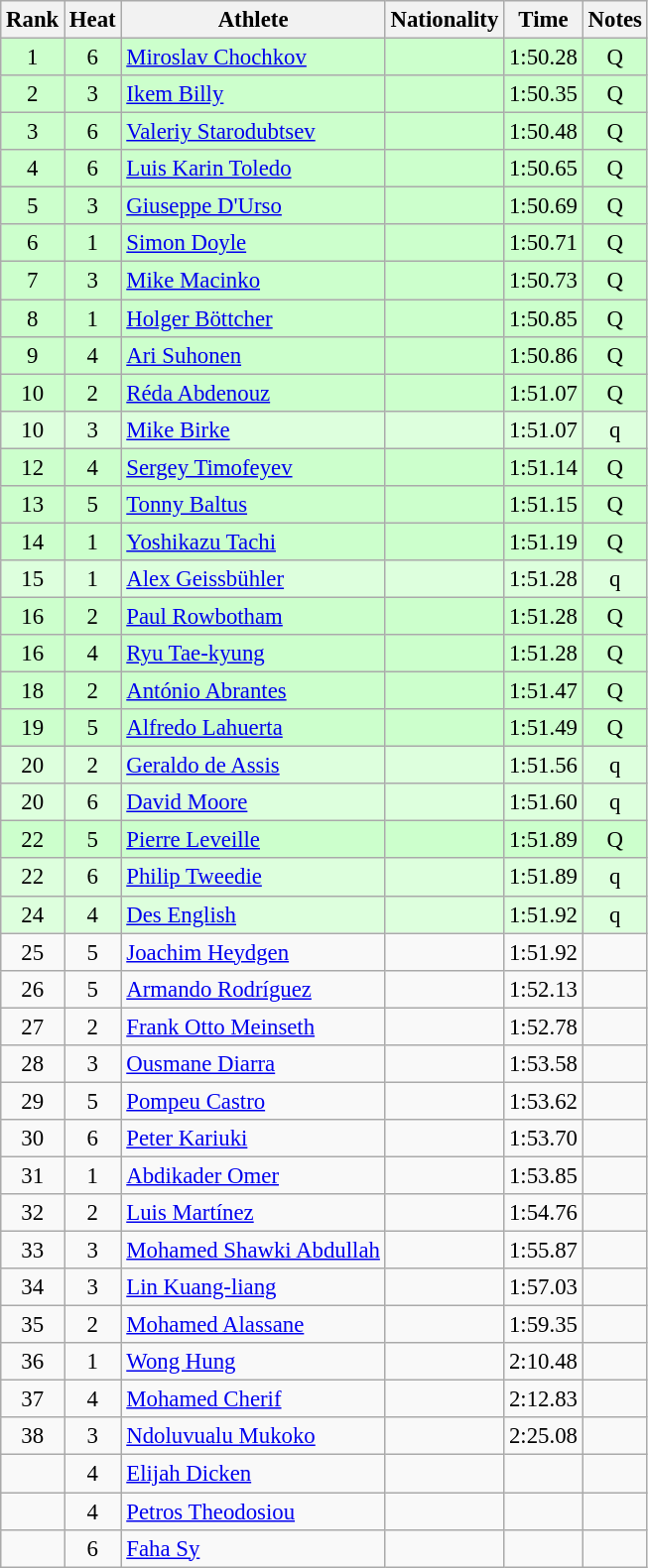<table class="wikitable sortable" style="text-align:center;font-size:95%">
<tr>
<th>Rank</th>
<th>Heat</th>
<th>Athlete</th>
<th>Nationality</th>
<th>Time</th>
<th>Notes</th>
</tr>
<tr bgcolor=ccffcc>
<td>1</td>
<td>6</td>
<td align="left"><a href='#'>Miroslav Chochkov</a></td>
<td align=left></td>
<td>1:50.28</td>
<td>Q</td>
</tr>
<tr bgcolor=ccffcc>
<td>2</td>
<td>3</td>
<td align="left"><a href='#'>Ikem Billy</a></td>
<td align=left></td>
<td>1:50.35</td>
<td>Q</td>
</tr>
<tr bgcolor=ccffcc>
<td>3</td>
<td>6</td>
<td align="left"><a href='#'>Valeriy Starodubtsev</a></td>
<td align=left></td>
<td>1:50.48</td>
<td>Q</td>
</tr>
<tr bgcolor=ccffcc>
<td>4</td>
<td>6</td>
<td align="left"><a href='#'>Luis Karin Toledo</a></td>
<td align=left></td>
<td>1:50.65</td>
<td>Q</td>
</tr>
<tr bgcolor=ccffcc>
<td>5</td>
<td>3</td>
<td align="left"><a href='#'>Giuseppe D'Urso</a></td>
<td align=left></td>
<td>1:50.69</td>
<td>Q</td>
</tr>
<tr bgcolor=ccffcc>
<td>6</td>
<td>1</td>
<td align="left"><a href='#'>Simon Doyle</a></td>
<td align=left></td>
<td>1:50.71</td>
<td>Q</td>
</tr>
<tr bgcolor=ccffcc>
<td>7</td>
<td>3</td>
<td align="left"><a href='#'>Mike Macinko</a></td>
<td align=left></td>
<td>1:50.73</td>
<td>Q</td>
</tr>
<tr bgcolor=ccffcc>
<td>8</td>
<td>1</td>
<td align="left"><a href='#'>Holger Böttcher</a></td>
<td align=left></td>
<td>1:50.85</td>
<td>Q</td>
</tr>
<tr bgcolor=ccffcc>
<td>9</td>
<td>4</td>
<td align="left"><a href='#'>Ari Suhonen</a></td>
<td align=left></td>
<td>1:50.86</td>
<td>Q</td>
</tr>
<tr bgcolor=ccffcc>
<td>10</td>
<td>2</td>
<td align="left"><a href='#'>Réda Abdenouz</a></td>
<td align=left></td>
<td>1:51.07</td>
<td>Q</td>
</tr>
<tr bgcolor=ddffdd>
<td>10</td>
<td>3</td>
<td align="left"><a href='#'>Mike Birke</a></td>
<td align=left></td>
<td>1:51.07</td>
<td>q</td>
</tr>
<tr bgcolor=ccffcc>
<td>12</td>
<td>4</td>
<td align="left"><a href='#'>Sergey Timofeyev</a></td>
<td align=left></td>
<td>1:51.14</td>
<td>Q</td>
</tr>
<tr bgcolor=ccffcc>
<td>13</td>
<td>5</td>
<td align="left"><a href='#'>Tonny Baltus</a></td>
<td align=left></td>
<td>1:51.15</td>
<td>Q</td>
</tr>
<tr bgcolor=ccffcc>
<td>14</td>
<td>1</td>
<td align="left"><a href='#'>Yoshikazu Tachi</a></td>
<td align=left></td>
<td>1:51.19</td>
<td>Q</td>
</tr>
<tr bgcolor=ddffdd>
<td>15</td>
<td>1</td>
<td align="left"><a href='#'>Alex Geissbühler</a></td>
<td align=left></td>
<td>1:51.28</td>
<td>q</td>
</tr>
<tr bgcolor=ccffcc>
<td>16</td>
<td>2</td>
<td align="left"><a href='#'>Paul Rowbotham</a></td>
<td align=left></td>
<td>1:51.28</td>
<td>Q</td>
</tr>
<tr bgcolor=ccffcc>
<td>16</td>
<td>4</td>
<td align="left"><a href='#'>Ryu Tae-kyung</a></td>
<td align=left></td>
<td>1:51.28</td>
<td>Q</td>
</tr>
<tr bgcolor=ccffcc>
<td>18</td>
<td>2</td>
<td align="left"><a href='#'>António Abrantes</a></td>
<td align=left></td>
<td>1:51.47</td>
<td>Q</td>
</tr>
<tr bgcolor=ccffcc>
<td>19</td>
<td>5</td>
<td align="left"><a href='#'>Alfredo Lahuerta</a></td>
<td align=left></td>
<td>1:51.49</td>
<td>Q</td>
</tr>
<tr bgcolor=ddffdd>
<td>20</td>
<td>2</td>
<td align="left"><a href='#'>Geraldo de Assis</a></td>
<td align=left></td>
<td>1:51.56</td>
<td>q</td>
</tr>
<tr bgcolor=ddffdd>
<td>20</td>
<td>6</td>
<td align="left"><a href='#'>David Moore</a></td>
<td align=left></td>
<td>1:51.60</td>
<td>q</td>
</tr>
<tr bgcolor=ccffcc>
<td>22</td>
<td>5</td>
<td align="left"><a href='#'>Pierre Leveille</a></td>
<td align=left></td>
<td>1:51.89</td>
<td>Q</td>
</tr>
<tr bgcolor=ddffdd>
<td>22</td>
<td>6</td>
<td align="left"><a href='#'>Philip Tweedie</a></td>
<td align=left></td>
<td>1:51.89</td>
<td>q</td>
</tr>
<tr bgcolor=ddffdd>
<td>24</td>
<td>4</td>
<td align="left"><a href='#'>Des English</a></td>
<td align=left></td>
<td>1:51.92</td>
<td>q</td>
</tr>
<tr>
<td>25</td>
<td>5</td>
<td align="left"><a href='#'>Joachim Heydgen</a></td>
<td align=left></td>
<td>1:51.92</td>
<td></td>
</tr>
<tr>
<td>26</td>
<td>5</td>
<td align="left"><a href='#'>Armando Rodríguez</a></td>
<td align=left></td>
<td>1:52.13</td>
<td></td>
</tr>
<tr>
<td>27</td>
<td>2</td>
<td align="left"><a href='#'>Frank Otto Meinseth</a></td>
<td align=left></td>
<td>1:52.78</td>
<td></td>
</tr>
<tr>
<td>28</td>
<td>3</td>
<td align="left"><a href='#'>Ousmane Diarra</a></td>
<td align=left></td>
<td>1:53.58</td>
<td></td>
</tr>
<tr>
<td>29</td>
<td>5</td>
<td align="left"><a href='#'>Pompeu Castro</a></td>
<td align=left></td>
<td>1:53.62</td>
<td></td>
</tr>
<tr>
<td>30</td>
<td>6</td>
<td align="left"><a href='#'>Peter Kariuki</a></td>
<td align=left></td>
<td>1:53.70</td>
<td></td>
</tr>
<tr>
<td>31</td>
<td>1</td>
<td align="left"><a href='#'>Abdikader Omer</a></td>
<td align=left></td>
<td>1:53.85</td>
<td></td>
</tr>
<tr>
<td>32</td>
<td>2</td>
<td align="left"><a href='#'>Luis Martínez</a></td>
<td align=left></td>
<td>1:54.76</td>
<td></td>
</tr>
<tr>
<td>33</td>
<td>3</td>
<td align="left"><a href='#'>Mohamed Shawki Abdullah</a></td>
<td align=left></td>
<td>1:55.87</td>
<td></td>
</tr>
<tr>
<td>34</td>
<td>3</td>
<td align="left"><a href='#'>Lin Kuang-liang</a></td>
<td align=left></td>
<td>1:57.03</td>
<td></td>
</tr>
<tr>
<td>35</td>
<td>2</td>
<td align="left"><a href='#'>Mohamed Alassane</a></td>
<td align=left></td>
<td>1:59.35</td>
<td></td>
</tr>
<tr>
<td>36</td>
<td>1</td>
<td align="left"><a href='#'>Wong Hung</a></td>
<td align=left></td>
<td>2:10.48</td>
<td></td>
</tr>
<tr>
<td>37</td>
<td>4</td>
<td align="left"><a href='#'>Mohamed Cherif</a></td>
<td align=left></td>
<td>2:12.83</td>
<td></td>
</tr>
<tr>
<td>38</td>
<td>3</td>
<td align="left"><a href='#'>Ndoluvualu Mukoko</a></td>
<td align=left></td>
<td>2:25.08</td>
<td></td>
</tr>
<tr>
<td></td>
<td>4</td>
<td align="left"><a href='#'>Elijah Dicken</a></td>
<td align=left></td>
<td></td>
<td></td>
</tr>
<tr>
<td></td>
<td>4</td>
<td align="left"><a href='#'>Petros Theodosiou</a></td>
<td align=left></td>
<td></td>
<td></td>
</tr>
<tr>
<td></td>
<td>6</td>
<td align="left"><a href='#'>Faha Sy</a></td>
<td align=left></td>
<td></td>
<td></td>
</tr>
</table>
